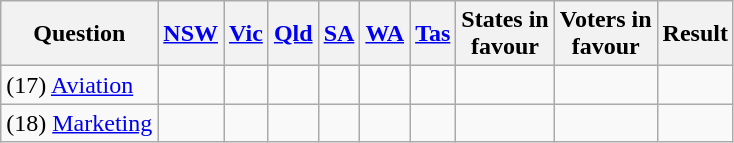<table class="wikitable">
<tr align="center">
<th>Question</th>
<th><a href='#'>NSW</a></th>
<th><a href='#'>Vic</a></th>
<th><a href='#'>Qld</a></th>
<th><a href='#'>SA</a></th>
<th><a href='#'>WA</a></th>
<th><a href='#'>Tas</a></th>
<th>States in<br>favour</th>
<th>Voters in<br>favour</th>
<th>Result</th>
</tr>
<tr ---->
<td>(17) <a href='#'>Aviation</a></td>
<td></td>
<td></td>
<td></td>
<td></td>
<td></td>
<td></td>
<td></td>
<td></td>
<td></td>
</tr>
<tr ---->
<td>(18) <a href='#'>Marketing</a></td>
<td></td>
<td></td>
<td></td>
<td></td>
<td></td>
<td></td>
<td></td>
<td></td>
<td></td>
</tr>
</table>
